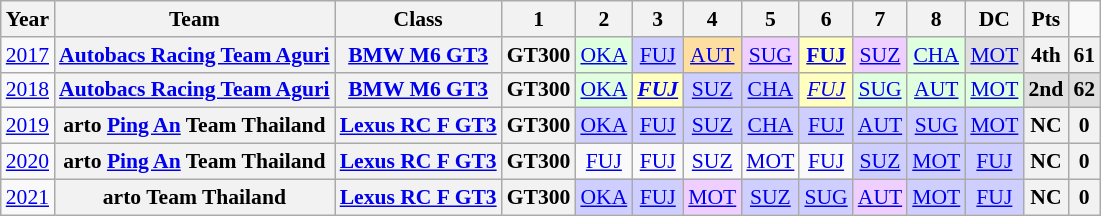<table class="wikitable" style="text-align:center; font-size:90%">
<tr>
<th>Year</th>
<th>Team</th>
<th>Class</th>
<th>1</th>
<th>2</th>
<th>3</th>
<th>4</th>
<th>5</th>
<th>6</th>
<th>7</th>
<th>8</th>
<th>DC</th>
<th>Pts</th>
</tr>
<tr>
<td><a href='#'>2017</a></td>
<th><a href='#'>Autobacs Racing Team Aguri</a></th>
<th><a href='#'>BMW M6 GT3</a></th>
<th>GT300</th>
<td bgcolor="#DFFFDF"><a href='#'>OKA</a><br></td>
<td bgcolor="#CFCFFF"><a href='#'>FUJ</a><br></td>
<td bgcolor="#FFDF9F"><a href='#'>AUT</a><br></td>
<td bgcolor="#EFCFFF"><a href='#'>SUG</a><br></td>
<td bgcolor="#FFFFBF"><strong><a href='#'>FUJ</a></strong><br></td>
<td bgcolor="#EFCFFF"><a href='#'>SUZ</a><br></td>
<td bgcolor="#DFFFDF"><a href='#'>CHA</a><br></td>
<td bgcolor="#DFDFDF"><a href='#'>MOT</a><br></td>
<th>4th</th>
<th>61</th>
</tr>
<tr>
<td><a href='#'>2018</a></td>
<th><a href='#'>Autobacs Racing Team Aguri</a></th>
<th><a href='#'>BMW M6 GT3</a></th>
<th>GT300</th>
<td bgcolor="#DFFFDF"><a href='#'>OKA</a><br></td>
<td bgcolor="#FFFFBF"><strong><em><a href='#'>FUJ</a></em></strong><br></td>
<td bgcolor="#CFCFFF"><a href='#'>SUZ</a><br></td>
<td bgcolor="#CFCFFF"><a href='#'>CHA</a><br></td>
<td bgcolor="#FFFFBF"><em><a href='#'>FUJ</a></em><br></td>
<td bgcolor="#DFFFDF"><a href='#'>SUG</a><br></td>
<td bgcolor="#DFFFDF"><a href='#'>AUT</a><br></td>
<td bgcolor="#DFFFDF"><a href='#'>MOT</a><br></td>
<td bgcolor="#DFDFDF"><strong>2nd</strong></td>
<td bgcolor="#DFDFDF"><strong>62</strong></td>
</tr>
<tr>
<td><a href='#'>2019</a></td>
<th nowrap>arto <a href='#'>Ping An</a> Team Thailand</th>
<th><a href='#'>Lexus RC F GT3</a></th>
<th>GT300</th>
<td bgcolor="#CFCFFF"><a href='#'>OKA</a><br></td>
<td bgcolor="#CFCFFF"><a href='#'>FUJ</a><br></td>
<td bgcolor="#CFCFFF"><a href='#'>SUZ</a><br></td>
<td bgcolor="#CFCFFF"><a href='#'>CHA</a><br></td>
<td bgcolor="#CFCFFF"><a href='#'>FUJ</a><br></td>
<td bgcolor="#CFCFFF"><a href='#'>AUT</a><br></td>
<td bgcolor="#CFCFFF"><a href='#'>SUG</a><br></td>
<td bgcolor="#CFCFFF"><a href='#'>MOT</a><br></td>
<th>NC</th>
<th>0</th>
</tr>
<tr>
<td><a href='#'>2020</a></td>
<th>arto <a href='#'>Ping An</a> Team Thailand</th>
<th><a href='#'>Lexus RC F GT3</a></th>
<th>GT300</th>
<td><a href='#'>FUJ</a></td>
<td><a href='#'>FUJ</a></td>
<td><a href='#'>SUZ</a></td>
<td><a href='#'>MOT</a></td>
<td><a href='#'>FUJ</a></td>
<td style="background:#CFCFFF;"><a href='#'>SUZ</a><br></td>
<td style="background:#CFCFFF;"><a href='#'>MOT</a><br></td>
<td style="background:#CFCFFF;"><a href='#'>FUJ</a><br></td>
<th>NC</th>
<th>0</th>
</tr>
<tr>
<td><a href='#'>2021</a></td>
<th nowrap>arto Team Thailand</th>
<th><a href='#'>Lexus RC F GT3</a></th>
<th>GT300</th>
<td style="background:#CFCFFF;"><a href='#'>OKA</a><br></td>
<td style="background:#CFCFFF;"><a href='#'>FUJ</a><br></td>
<td style="background:#EFCFFF;"><a href='#'>MOT</a><br></td>
<td style="background:#CFCFFF;"><a href='#'>SUZ</a><br></td>
<td style="background:#CFCFFF;"><a href='#'>SUG</a><br></td>
<td style="background:#EFCFFF;"><a href='#'>AUT</a><br></td>
<td style="background:#CFCFFF;"><a href='#'>MOT</a><br></td>
<td style="background:#CFCFFF;"><a href='#'>FUJ</a><br></td>
<th>NC</th>
<th>0</th>
</tr>
</table>
